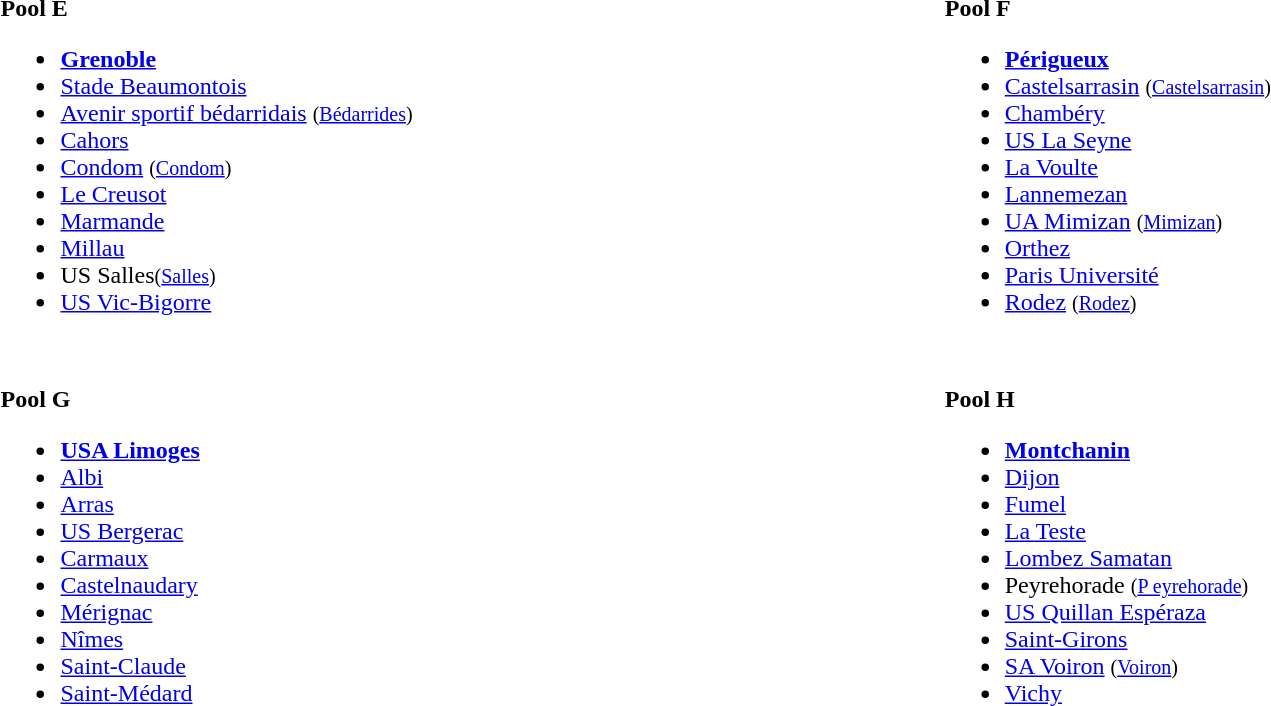<table width="100%" align="center" border="0" cellpadding="4" cellspacing="5">
<tr valign="top" align="left">
<td width="50%"><br><strong> Pool E </strong><ul><li><strong><a href='#'>Grenoble</a></strong></li><li><a href='#'>Stade Beaumontois</a></li><li><a href='#'>Avenir sportif bédarridais</a> <small>(<a href='#'>Bédarrides</a>)</small></li><li><a href='#'>Cahors</a></li><li><a href='#'>Condom</a> <small>(<a href='#'>Condom</a>)</small></li><li><a href='#'>Le Creusot</a></li><li><a href='#'>Marmande</a></li><li><a href='#'>Millau</a></li><li>US Salles<small>(<a href='#'>Salles</a>)</small></li><li><a href='#'>US Vic-Bigorre</a></li></ul></td>
<td width="50%"><br><strong> Pool F </strong><ul><li><strong><a href='#'>Périgueux</a></strong></li><li><a href='#'>Castelsarrasin</a> <small>(<a href='#'>Castelsarrasin</a>)</small></li><li><a href='#'>Chambéry</a></li><li><a href='#'>US La Seyne</a></li><li><a href='#'>La Voulte</a></li><li><a href='#'>Lannemezan</a></li><li><a href='#'>UA Mimizan</a> <small>(<a href='#'>Mimizan</a>)</small></li><li><a href='#'>Orthez</a></li><li><a href='#'>Paris Université</a></li><li><a href='#'>Rodez</a> <small>(<a href='#'>Rodez</a>)</small></li></ul></td>
</tr>
<tr valign="top" align="left">
<td width="50%"><br><strong> Pool G </strong><ul><li><strong><a href='#'>USA Limoges</a></strong></li><li><a href='#'>Albi</a></li><li><a href='#'>Arras</a></li><li><a href='#'>US Bergerac</a></li><li><a href='#'>Carmaux</a></li><li><a href='#'>Castelnaudary</a></li><li><a href='#'>Mérignac</a></li><li><a href='#'>Nîmes</a></li><li><a href='#'>Saint-Claude</a></li><li><a href='#'>Saint-Médard</a></li></ul></td>
<td width="50%"><br><strong> Pool H </strong><ul><li><strong><a href='#'>Montchanin</a></strong></li><li><a href='#'>Dijon</a></li><li><a href='#'>Fumel</a></li><li><a href='#'>La Teste</a></li><li><a href='#'>Lombez Samatan</a></li><li>Peyrehorade <small>(<a href='#'>P	eyrehorade</a>)</small></li><li><a href='#'>US Quillan Espéraza</a></li><li><a href='#'>Saint-Girons</a></li><li><a href='#'>SA Voiron</a> <small>(<a href='#'>Voiron</a>)</small></li><li><a href='#'>Vichy</a></li></ul></td>
</tr>
</table>
